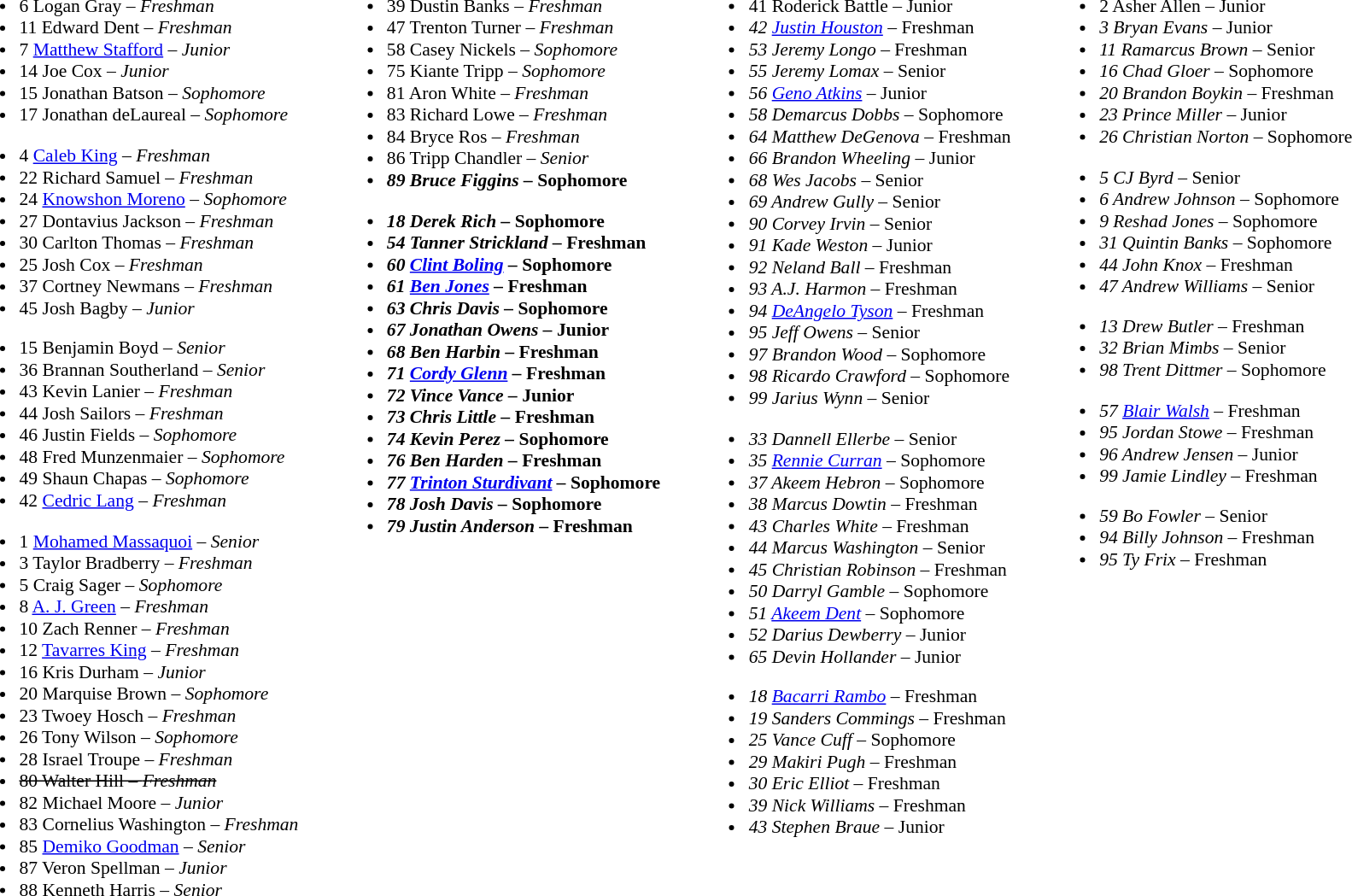<table class="toccolours" style="border-collapse:collapse; font-size:90%">
<tr>
<td colspan="7" style="text-align:center;"></td>
</tr>
<tr>
<td valign="top"><br><ul><li>6 Logan Gray – <em> Freshman</em></li><li>11 Edward Dent – <em>Freshman</em></li><li>7 <a href='#'>Matthew Stafford</a> – <em>Junior</em></li><li>14 Joe Cox – <em> Junior</em></li><li>15 Jonathan Batson – <em> Sophomore</em></li><li>17 Jonathan deLaureal – <em> Sophomore</em></li></ul><ul><li>4 <a href='#'>Caleb King</a> – <em> Freshman</em></li><li>22 Richard Samuel – <em>Freshman</em></li><li>24 <a href='#'>Knowshon Moreno</a> – <em> Sophomore</em></li><li>27 Dontavius Jackson – <em>Freshman</em></li><li>30 Carlton Thomas – <em>Freshman</em></li><li>25 Josh Cox – <em>Freshman</em></li><li>37 Cortney Newmans – <em> Freshman</em></li><li>45 Josh Bagby – <em> Junior</em></li></ul><ul><li>15 Benjamin Boyd – <em>Senior</em></li><li>36 Brannan Southerland – <em>Senior</em></li><li>43 Kevin Lanier – <em>Freshman</em></li><li>44 Josh Sailors – <em> Freshman</em></li><li>46 Justin Fields – <em> Sophomore</em></li><li>48 Fred Munzenmaier – <em> Sophomore</em></li><li>49 Shaun Chapas – <em> Sophomore</em></li><li>42 <a href='#'>Cedric Lang</a> – <em> Freshman</em></li></ul><ul><li>1 <a href='#'>Mohamed Massaquoi</a> – <em>Senior</em></li><li>3 Taylor Bradberry – <em>Freshman</em></li><li>5 Craig Sager – <em> Sophomore</em></li><li>8 <a href='#'>A. J. Green</a> – <em>Freshman</em></li><li>10 Zach Renner – <em> Freshman</em></li><li>12 <a href='#'>Tavarres King</a> – <em>Freshman</em></li><li>16 Kris Durham – <em>Junior</em></li><li>20 Marquise Brown – <em> Sophomore</em></li><li>23 Twoey Hosch – <em>Freshman</em></li><li>26 Tony Wilson – <em> Sophomore</em></li><li>28 Israel Troupe – <em> Freshman</em></li><li><s>80 Walter Hill – <em> Freshman</em></s></li><li>82 Michael Moore – <em>Junior</em></li><li>83 Cornelius Washington – <em>Freshman</em></li><li>85 <a href='#'>Demiko Goodman</a> – <em>Senior</em></li><li>87 Veron Spellman – <em>Junior</em></li><li>88 Kenneth Harris – <em>Senior</em></li></ul></td>
<td width="25"></td>
<td valign="top"><br><ul><li>39 Dustin Banks – <em>Freshman</em></li><li>47 Trenton Turner – <em>Freshman</em></li><li>58 Casey Nickels – <em> Sophomore</em></li><li>75 Kiante Tripp – <em> Sophomore</em></li><li>81 Aron White – <em> Freshman</em></li><li>83 Richard Lowe – <em>Freshman</em></li><li>84 Bryce Ros – <em>Freshman</em></li><li>86 Tripp Chandler – <em>Senior<strong></li><li>89 Bruce Figgins – </em>Sophomore<em></li></ul><ul><li>18 Derek Rich – </em> Sophomore<em></li><li>54 Tanner Strickland – </em> Freshman<em></li><li>60 <a href='#'>Clint Boling</a> – </em>Sophomore<em></li><li>61 <a href='#'>Ben Jones</a> – </em>Freshman<em></li><li>63 Chris Davis – </em> Sophomore<em></li><li>67 Jonathan Owens – </em>Junior<em></li><li>68 Ben Harbin – </em>Freshman<em></li><li>71 <a href='#'>Cordy Glenn</a> – </em>Freshman<em></li><li>72 Vince Vance – </em>Junior<em></li><li>73 Chris Little – </em> Freshman<em></li><li>74 Kevin Perez – </em> Sophomore<em></li><li>76 Ben Harden – </em> Freshman<em></li><li>77 <a href='#'>Trinton Sturdivant</a> – </em>Sophomore<em></li><li>78 Josh Davis – </em> Sophomore<em></li><li>79 Justin Anderson – </em> Freshman<em></li></ul></td>
<td width="25"></td>
<td valign="top"><br><ul><li>41 Roderick Battle – </em>Junior<em></li><li>42 <a href='#'>Justin Houston</a> – </em> Freshman<em></li><li>53 Jeremy Longo – </em>Freshman<em></li><li>55 Jeremy Lomax – </em>Senior<em></li><li>56 <a href='#'>Geno Atkins</a> – </em>Junior<em></li><li>58 Demarcus Dobbs – </em> Sophomore<em></li><li>64 Matthew DeGenova – </em> Freshman<em></li><li>66 Brandon Wheeling – </em>Junior<em></li><li>68 Wes Jacobs – </em>Senior<em></li><li>69 Andrew Gully – </em>Senior<em></li><li>90 Corvey Irvin – </em>Senior<em></li><li>91 Kade Weston – </em>Junior<em></li><li>92 Neland Ball – </em> Freshman<em></li><li>93 A.J. Harmon – </em>Freshman<em></li><li>94 <a href='#'>DeAngelo Tyson</a> – </em>Freshman<em></li><li>95 Jeff Owens – </em>Senior<em></li><li>97 Brandon Wood – </em> Sophomore<em></li><li>98 Ricardo Crawford – </em> Sophomore<em></li><li>99 Jarius Wynn – </em>Senior<em></li></ul><ul><li>33 Dannell Ellerbe – </em>Senior<em></li><li>35 <a href='#'>Rennie Curran</a> – </em>Sophomore<em></li><li>37 Akeem Hebron – </em> Sophomore<em></li><li>38 Marcus Dowtin – </em>Freshman<em></li><li>43 Charles White – </em> Freshman<em></li><li>44 Marcus Washington – </em>Senior<em></li><li>45 Christian Robinson – </em>Freshman<em></li><li>50 Darryl Gamble – </em> Sophomore<em></li><li>51 <a href='#'>Akeem Dent</a> – </em> Sophomore<em></li><li>52 Darius Dewberry – </em>Junior<em></li><li>65 Devin Hollander – </em>Junior<em></li></ul><ul><li>18 <a href='#'>Bacarri Rambo</a> – </em>Freshman<em></li><li>19 Sanders Commings – </em>Freshman<em></li><li>25 Vance Cuff – </em>Sophomore<em></li><li>29 Makiri Pugh – </em>Freshman<em></li><li>30 Eric Elliot – </em> Freshman<em></li><li>39 Nick Williams – </em>Freshman<em></li><li>43 Stephen Braue – </em> Junior<em></li></ul></td>
<td width="25"></td>
<td valign="top"><br><ul><li>2 Asher Allen – </em>Junior<em></li><li>3 Bryan Evans – </em>Junior<em></li><li>11 Ramarcus Brown – </em>Senior<em></li><li>16 Chad Gloer – </em> Sophomore<em></li><li>20 Brandon Boykin – </em>Freshman<em></li><li>23 Prince Miller – </em>Junior<em></li><li>26 Christian Norton – </em> Sophomore<em></li></ul><ul><li>5 CJ Byrd – </em>Senior<em></li><li>6 Andrew Johnson – </em> Sophomore<em></li><li>9 Reshad Jones – </em> Sophomore<em></li><li>31 Quintin Banks – </em> Sophomore<em></li><li>44 John Knox – </em> Freshman<em></li><li>47 Andrew Williams – </em>Senior<em></li></ul><ul><li>13 Drew Butler – </em> Freshman<em></li><li>32 Brian Mimbs – </em>Senior<em></li><li>98 Trent Dittmer – </em>Sophomore<em></li></ul><ul><li>57 <a href='#'>Blair Walsh</a> – </em>Freshman<em></li><li>95 Jordan Stowe – </em>Freshman<em></li><li>96 Andrew Jensen – </em> Junior<em></li><li>99 Jamie Lindley – </em>Freshman<em></li></ul><ul><li>59 Bo Fowler – </em>Senior<em></li><li>94 Billy Johnson – </em>Freshman<em></li><li>95 Ty Frix – </em>Freshman<em></li></ul></td>
</tr>
</table>
